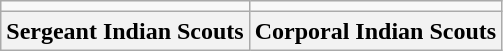<table class="wikitable">
<tr>
<td></td>
<td></td>
</tr>
<tr>
<th>Sergeant Indian Scouts</th>
<th>Corporal Indian Scouts</th>
</tr>
</table>
